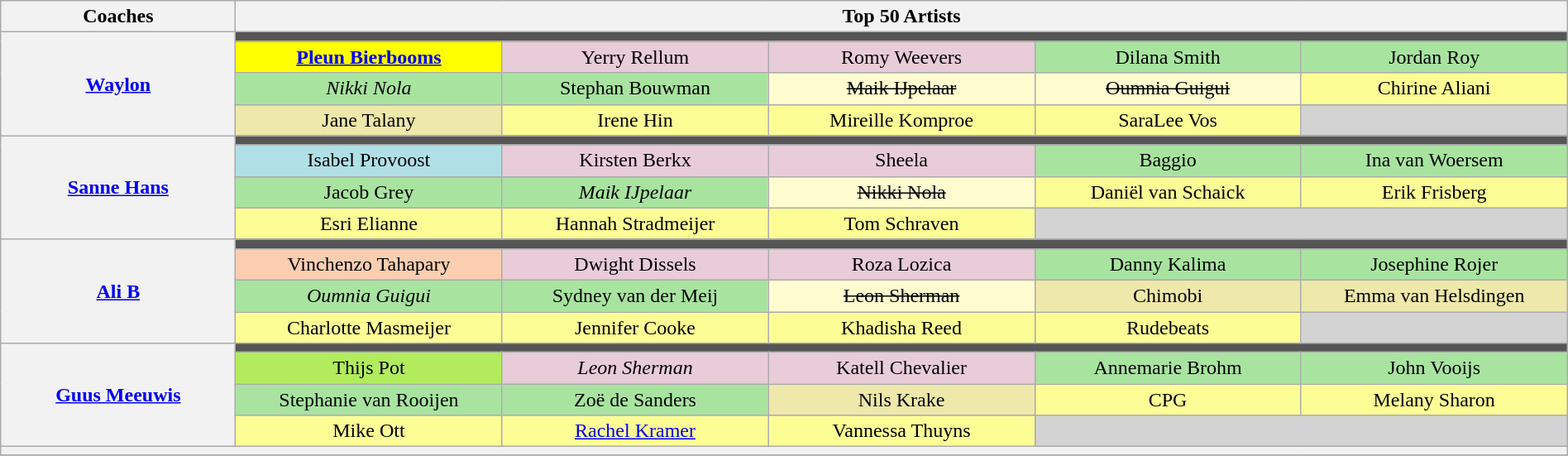<table class="wikitable" style="text-align:center; width:100%;">
<tr>
<th scope="col" width="15%">Coaches</th>
<th scope="col" width="85%" colspan="5">Top 50 Artists</th>
</tr>
<tr>
<th rowspan="4"><a href='#'>Waylon</a></th>
<td colspan="5" style="background:#555555"></td>
</tr>
<tr>
<td style="background:Yellow; width:17%"><strong><a href='#'>Pleun Bierbooms</a></strong></td>
<td style="background:#E8CCD7; width:17%">Yerry Rellum</td>
<td style="background:#E8CCD7; width:17%">Romy Weevers</td>
<td style="background:#A8E4A0; width:17%">Dilana Smith</td>
<td style="background:#A8E4A0; width:17%">Jordan Roy</td>
</tr>
<tr>
<td style="background:#A8E4A0"><em>Nikki Nola</em></td>
<td style="background:#A8E4A0">Stephan Bouwman</td>
<td style="background:#FFFDD0"><s>Maik IJpelaar</s></td>
<td style="background:#FFFDD0"><s>Oumnia Guigui</s></td>
<td style="background:#fdfd96">Chirine Aliani</td>
</tr>
<tr>
<td style="background:palegoldenrod">Jane Talany</td>
<td style="background:#fdfd96">Irene Hin</td>
<td style="background:#fdfd96">Mireille Komproe</td>
<td style="background:#fdfd96">SaraLee Vos</td>
<td style="background:lightgrey" colspan="2"></td>
</tr>
<tr>
<th rowspan="4"><a href='#'>Sanne Hans</a></th>
<td colspan="5" style="background:#555555"></td>
</tr>
<tr>
<td style="background:#B0E0E6">Isabel Provoost</td>
<td style="background:#E8CCD7">Kirsten Berkx</td>
<td style="background:#E8CCD7">Sheela</td>
<td style="background:#A8E4A0">Baggio</td>
<td style="background:#A8E4A0">Ina van Woersem</td>
</tr>
<tr>
<td style="background:#A8E4A0">Jacob Grey</td>
<td style="background:#A8E4A0"><em>Maik IJpelaar</em></td>
<td style="background:#FFFDD0"><s>Nikki Nola</s></td>
<td style="background:#fdfd96">Daniël van Schaick</td>
<td style="background:#fdfd96">Erik Frisberg</td>
</tr>
<tr>
<td style="background:#fdfd96">Esri Elianne</td>
<td style="background:#fdfd96">Hannah Stradmeijer</td>
<td style="background:#fdfd96">Tom Schraven</td>
<td style="background:lightgrey" colspan="2"></td>
</tr>
<tr>
<th rowspan="4"><a href='#'>Ali B</a></th>
<td colspan="5" style="background:#555555"></td>
</tr>
<tr>
<td style="background:#FBCEB1">Vinchenzo Tahapary</td>
<td style="background:#E8CCD7">Dwight Dissels</td>
<td style="background:#E8CCD7">Roza Lozica</td>
<td style="background:#A8E4A0">Danny Kalima</td>
<td style="background:#A8E4A0">Josephine Rojer</td>
</tr>
<tr>
<td style="background:#A8E4A0"><em>Oumnia Guigui</em></td>
<td style="background:#A8E4A0">Sydney van der Meij</td>
<td style="background:#FFFDD0"><s>Leon Sherman</s></td>
<td style="background:palegoldenrod">Chimobi</td>
<td style="background:palegoldenrod">Emma van Helsdingen</td>
</tr>
<tr>
<td style="background:#fdfd96">Charlotte Masmeijer</td>
<td style="background:#fdfd96">Jennifer Cooke</td>
<td style="background:#fdfd96">Khadisha Reed</td>
<td style="background:#fdfd96">Rudebeats</td>
<td style="background:lightgrey" colspan="2"></td>
</tr>
<tr>
<th rowspan="4"><a href='#'>Guus Meeuwis</a></th>
<td colspan="5" style="background:#555555"></td>
</tr>
<tr>
<td style="background:#B2EC5D">Thijs Pot</td>
<td style="background:#E8CCD7"><em>Leon Sherman</em></td>
<td style="background:#E8CCD7">Katell Chevalier</td>
<td style="background:#A8E4A0">Annemarie Brohm</td>
<td style="background:#A8E4A0">John Vooijs</td>
</tr>
<tr>
<td style="background:#A8E4A0">Stephanie van Rooijen</td>
<td style="background:#A8E4A0">Zoë de Sanders</td>
<td style="background:palegoldenrod">Nils Krake</td>
<td style="background:#fdfd96">CPG</td>
<td style="background:#fdfd96">Melany Sharon</td>
</tr>
<tr>
<td style="background:#fdfd96">Mike Ott</td>
<td style="background:#fdfd96"><a href='#'>Rachel Kramer</a></td>
<td style="background:#fdfd96">Vannessa Thuyns</td>
<td style="background:lightgrey" colspan="2"></td>
</tr>
<tr>
<th style="font-size:90%; line-height:12px" colspan="7"><small></small></th>
</tr>
<tr>
</tr>
</table>
